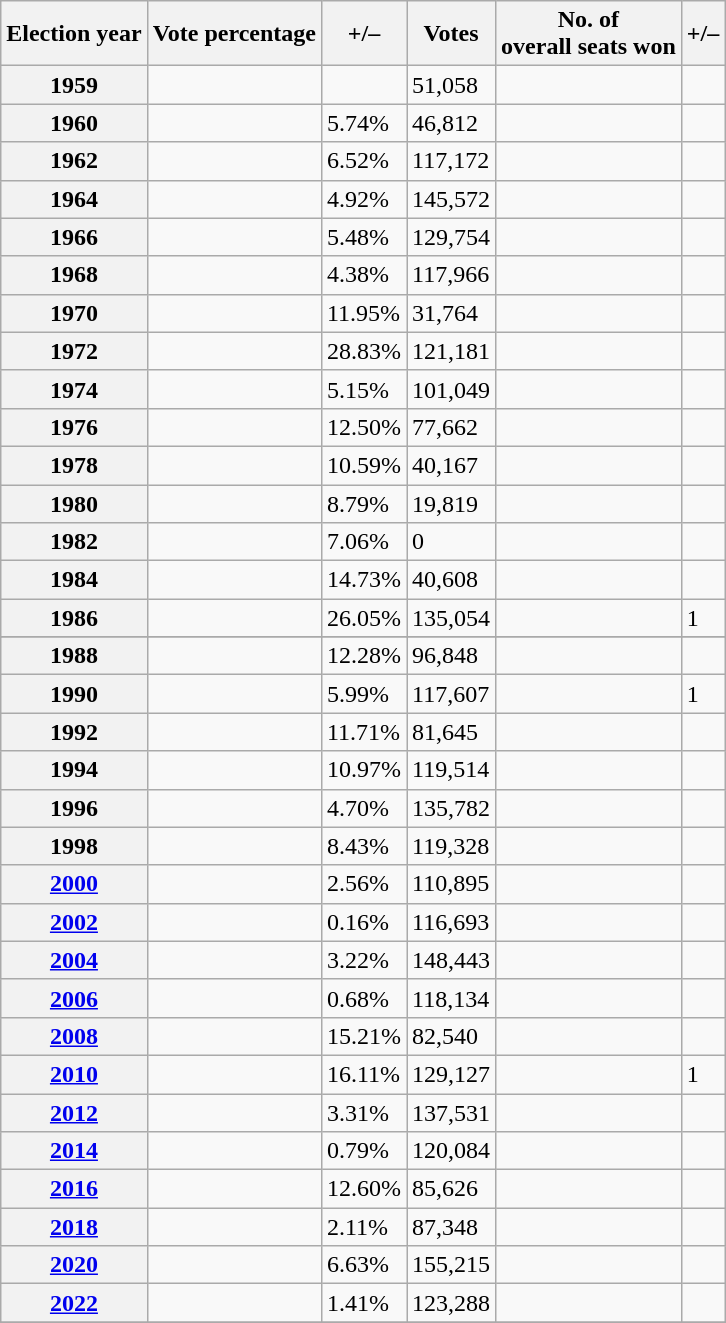<table class=wikitable>
<tr>
<th>Election year</th>
<th>Vote percentage</th>
<th>+/–</th>
<th>Votes</th>
<th>No. of<br>overall seats won</th>
<th>+/–</th>
</tr>
<tr>
<th>1959</th>
<td></td>
<td></td>
<td>51,058</td>
<td></td>
<td></td>
</tr>
<tr>
<th>1960</th>
<td></td>
<td> 5.74%</td>
<td>46,812</td>
<td></td>
<td></td>
</tr>
<tr>
<th>1962</th>
<td></td>
<td> 6.52%</td>
<td>117,172</td>
<td></td>
<td></td>
</tr>
<tr>
<th>1964</th>
<td></td>
<td> 4.92%</td>
<td>145,572</td>
<td></td>
<td></td>
</tr>
<tr>
<th>1966</th>
<td></td>
<td> 5.48%</td>
<td>129,754</td>
<td></td>
<td></td>
</tr>
<tr>
<th>1968</th>
<td></td>
<td> 4.38%</td>
<td>117,966</td>
<td></td>
<td></td>
</tr>
<tr>
<th>1970</th>
<td></td>
<td> 11.95%</td>
<td>31,764</td>
<td></td>
<td></td>
</tr>
<tr>
<th>1972</th>
<td></td>
<td> 28.83%</td>
<td>121,181</td>
<td></td>
<td></td>
</tr>
<tr>
<th>1974</th>
<td></td>
<td> 5.15%</td>
<td>101,049</td>
<td></td>
<td></td>
</tr>
<tr>
<th>1976</th>
<td></td>
<td> 12.50%</td>
<td>77,662</td>
<td></td>
<td></td>
</tr>
<tr>
<th>1978</th>
<td></td>
<td> 10.59%</td>
<td>40,167</td>
<td></td>
<td></td>
</tr>
<tr>
<th>1980</th>
<td></td>
<td> 8.79%</td>
<td>19,819</td>
<td></td>
<td></td>
</tr>
<tr>
<th>1982</th>
<td></td>
<td> 7.06%</td>
<td>0</td>
<td></td>
<td></td>
</tr>
<tr>
<th>1984</th>
<td></td>
<td> 14.73%</td>
<td>40,608</td>
<td></td>
<td></td>
</tr>
<tr>
<th>1986</th>
<td></td>
<td> 26.05%</td>
<td>135,054</td>
<td></td>
<td> 1</td>
</tr>
<tr>
</tr>
<tr>
<th>1988</th>
<td></td>
<td> 12.28%</td>
<td>96,848</td>
<td></td>
<td></td>
</tr>
<tr>
<th>1990</th>
<td></td>
<td> 5.99%</td>
<td>117,607</td>
<td></td>
<td> 1</td>
</tr>
<tr>
<th>1992</th>
<td></td>
<td> 11.71%</td>
<td>81,645</td>
<td></td>
<td></td>
</tr>
<tr>
<th>1994</th>
<td></td>
<td> 10.97%</td>
<td>119,514</td>
<td></td>
<td></td>
</tr>
<tr>
<th>1996</th>
<td></td>
<td> 4.70%</td>
<td>135,782</td>
<td></td>
<td></td>
</tr>
<tr>
<th>1998</th>
<td></td>
<td> 8.43%</td>
<td>119,328</td>
<td></td>
<td></td>
</tr>
<tr>
<th><a href='#'>2000</a></th>
<td></td>
<td> 2.56%</td>
<td>110,895</td>
<td></td>
<td></td>
</tr>
<tr>
<th><a href='#'>2002</a></th>
<td></td>
<td> 0.16%</td>
<td>116,693</td>
<td></td>
<td></td>
</tr>
<tr>
<th><a href='#'>2004</a></th>
<td></td>
<td> 3.22%</td>
<td>148,443</td>
<td></td>
<td></td>
</tr>
<tr>
<th><a href='#'>2006</a></th>
<td></td>
<td> 0.68%</td>
<td>118,134</td>
<td></td>
<td></td>
</tr>
<tr>
<th><a href='#'>2008</a></th>
<td></td>
<td> 15.21%</td>
<td>82,540</td>
<td></td>
<td></td>
</tr>
<tr>
<th><a href='#'>2010</a></th>
<td></td>
<td> 16.11%</td>
<td>129,127</td>
<td></td>
<td> 1</td>
</tr>
<tr>
<th><a href='#'>2012</a></th>
<td></td>
<td> 3.31%</td>
<td>137,531</td>
<td></td>
<td></td>
</tr>
<tr>
<th><a href='#'>2014</a></th>
<td></td>
<td> 0.79%</td>
<td>120,084</td>
<td></td>
<td></td>
</tr>
<tr>
<th><a href='#'>2016</a></th>
<td></td>
<td> 12.60%</td>
<td>85,626</td>
<td></td>
<td></td>
</tr>
<tr>
<th><a href='#'>2018</a></th>
<td></td>
<td> 2.11%</td>
<td>87,348</td>
<td></td>
<td></td>
</tr>
<tr>
<th><a href='#'>2020</a></th>
<td></td>
<td> 6.63%</td>
<td>155,215</td>
<td></td>
<td></td>
</tr>
<tr>
<th><a href='#'>2022</a></th>
<td></td>
<td> 1.41%</td>
<td>123,288</td>
<td></td>
<td></td>
</tr>
<tr>
</tr>
</table>
